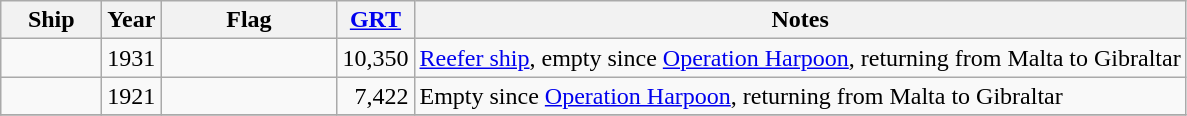<table class="wikitable sortable">
<tr>
<th scope="col" width="60px">Ship</th>
<th scope="col" width="20px">Year</th>
<th scope="col" width="110px">Flag</th>
<th scope="col" width="30px"><a href='#'>GRT</a></th>
<th>Notes</th>
</tr>
<tr>
<td align="left"></td>
<td align="left">1931</td>
<td align="left"></td>
<td align="right">10,350</td>
<td align="left"><a href='#'>Reefer ship</a>, empty since <a href='#'>Operation Harpoon</a>, returning from Malta to Gibraltar</td>
</tr>
<tr>
<td align="left"></td>
<td align="left">1921</td>
<td align="left"></td>
<td align="right">7,422</td>
<td align="left">Empty since <a href='#'>Operation Harpoon</a>, returning from Malta to Gibraltar</td>
</tr>
<tr>
</tr>
</table>
